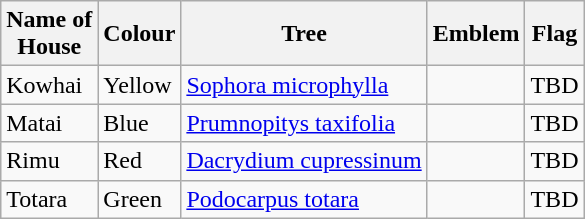<table class="wikitable">
<tr>
<th>Name of <br>House</th>
<th>Colour</th>
<th>Tree</th>
<th>Emblem</th>
<th>Flag</th>
</tr>
<tr>
<td>Kowhai</td>
<td> Yellow</td>
<td><a href='#'>Sophora microphylla</a></td>
<td></td>
<td>TBD</td>
</tr>
<tr>
<td>Matai</td>
<td> Blue</td>
<td><a href='#'>Prumnopitys taxifolia</a></td>
<td></td>
<td>TBD</td>
</tr>
<tr>
<td>Rimu</td>
<td> Red</td>
<td><a href='#'>Dacrydium cupressinum</a></td>
<td></td>
<td>TBD</td>
</tr>
<tr>
<td>Totara</td>
<td> Green</td>
<td><a href='#'>Podocarpus totara</a></td>
<td></td>
<td>TBD</td>
</tr>
</table>
